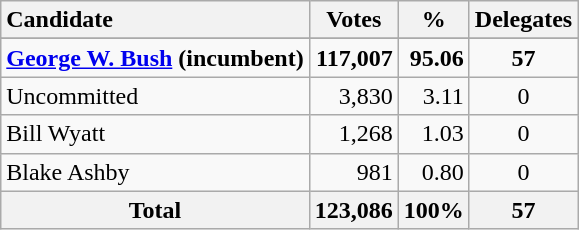<table class="wikitable sortable plainrowheaders" style="text-align:right;">
<tr>
<th style="text-align:left;">Candidate</th>
<th>Votes</th>
<th>%</th>
<th>Delegates</th>
</tr>
<tr>
</tr>
<tr>
<td style="text-align:left;"><strong><a href='#'>George W. Bush</a></strong> <strong>(incumbent)</strong></td>
<td><strong>117,007</strong></td>
<td><strong>95.06</strong></td>
<td style="text-align:center;"><strong>57</strong></td>
</tr>
<tr>
<td style="text-align:left;">Uncommitted</td>
<td>3,830</td>
<td>3.11</td>
<td style="text-align:center;">0</td>
</tr>
<tr>
<td style="text-align:left;">Bill Wyatt</td>
<td>1,268</td>
<td>1.03</td>
<td style="text-align:center;">0</td>
</tr>
<tr>
<td style="text-align:left;">Blake Ashby</td>
<td>981</td>
<td>0.80</td>
<td style="text-align:center;">0</td>
</tr>
<tr class="sortbottom">
<th>Total</th>
<th>123,086</th>
<th>100%</th>
<th>57</th>
</tr>
</table>
